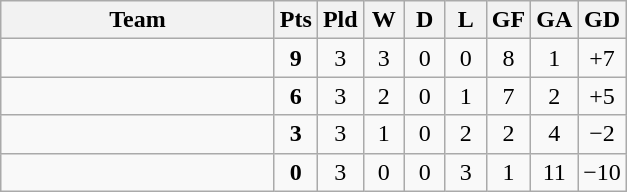<table class="wikitable" style="text-align:center;">
<tr>
<th width=175>Team</th>
<th width=20 abbr="Points">Pts</th>
<th width=20 abbr="Played">Pld</th>
<th width=20 abbr="Won">W</th>
<th width=20 abbr="Drawn">D</th>
<th width=20 abbr="Lost">L</th>
<th width=20 abbr="Goals for">GF</th>
<th width=20 abbr="Goals against">GA</th>
<th width=21 abbr="Goal difference">GD</th>
</tr>
<tr style=>
<td style="text-align:left;"></td>
<td><strong>9</strong></td>
<td>3</td>
<td>3</td>
<td>0</td>
<td>0</td>
<td>8</td>
<td>1</td>
<td>+7</td>
</tr>
<tr>
<td style="text-align:left;"></td>
<td><strong>6</strong></td>
<td>3</td>
<td>2</td>
<td>0</td>
<td>1</td>
<td>7</td>
<td>2</td>
<td>+5</td>
</tr>
<tr>
<td style="text-align:left;"></td>
<td><strong>3</strong></td>
<td>3</td>
<td>1</td>
<td>0</td>
<td>2</td>
<td>2</td>
<td>4</td>
<td>−2</td>
</tr>
<tr>
<td style="text-align:left;"></td>
<td><strong>0</strong></td>
<td>3</td>
<td>0</td>
<td>0</td>
<td>3</td>
<td>1</td>
<td>11</td>
<td>−10</td>
</tr>
</table>
